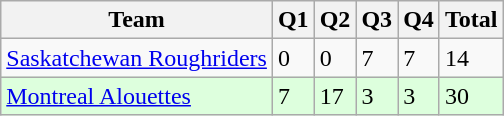<table class="wikitable">
<tr>
<th>Team</th>
<th>Q1</th>
<th>Q2</th>
<th>Q3</th>
<th>Q4</th>
<th>Total</th>
</tr>
<tr>
<td><a href='#'>Saskatchewan Roughriders</a></td>
<td>0</td>
<td>0</td>
<td>7</td>
<td>7</td>
<td>14</td>
</tr>
<tr style="background-color:#DDFFDD">
<td><a href='#'>Montreal Alouettes</a></td>
<td>7</td>
<td>17</td>
<td>3</td>
<td>3</td>
<td>30</td>
</tr>
</table>
